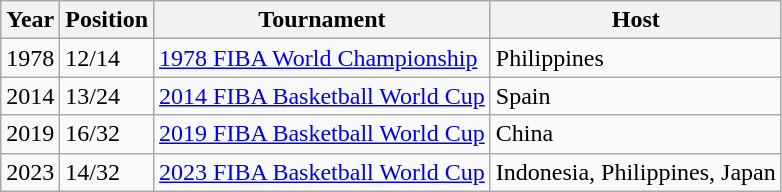<table class="wikitable">
<tr>
<th>Year</th>
<th>Position</th>
<th>Tournament</th>
<th>Host</th>
</tr>
<tr>
<td>1978</td>
<td>12/14</td>
<td><a href='#'>1978 FIBA World Championship</a></td>
<td>Philippines</td>
</tr>
<tr>
<td>2014</td>
<td>13/24</td>
<td><a href='#'>2014 FIBA Basketball World Cup</a></td>
<td>Spain</td>
</tr>
<tr>
<td>2019</td>
<td>16/32</td>
<td><a href='#'>2019 FIBA Basketball World Cup</a></td>
<td>China</td>
</tr>
<tr>
<td>2023</td>
<td>14/32</td>
<td><a href='#'>2023 FIBA Basketball World Cup</a></td>
<td>Indonesia, Philippines, Japan</td>
</tr>
</table>
